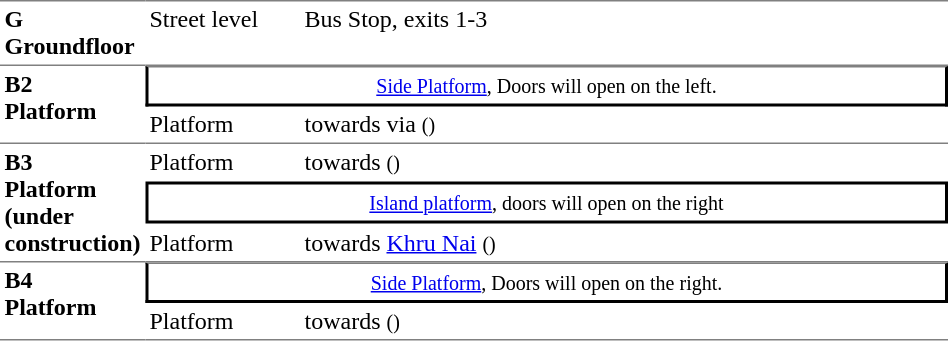<table width=50% table border=0 cellspacing=0 cellpadding=3>
<tr>
<td style = "border-top:solid 1px gray;border-bottom:solid 1px gray;" valign=top><strong>G<br>Groundfloor<br></strong></td>
<td style = "border-top:solid 1px gray;border-bottom:solid 1px gray;" valign=top>Street level</td>
<td style = "border-top:solid 1px gray;border-bottom:solid 1px gray;" valign=top>Bus Stop, exits 1-3</td>
</tr>
<tr>
<td style = "border-bottom:solid 1px gray;" rowspan=2 valign=top><strong>B2<br>Platform</strong></td>
<td style = "border-top:solid 1px gray;border-right:solid 2px black;border-left:solid 2px black;border-bottom:solid 2px black; text-align:center;" colspan=2><small><a href='#'>Side Platform</a>, Doors will open on the left.</small></td>
</tr>
<tr>
<td style = "border-bottom:solid 1px gray;">Platform </td>
<td style = "border-bottom:solid 1px gray;"> towards  via  <small>()</small></td>
</tr>
<tr>
<td style = "border-bottom:solid 1px gray;" rowspan=3 valign=top><strong>B3<br>Platform (under construction)</strong></td>
<td width=100>Platform </td>
<td width=450> towards  <small>()</small></td>
</tr>
<tr>
<td style = "border-top:solid 2px black;border-right:solid 2px black;border-left:solid 2px black;border-bottom:solid 2px black; text-align:center;" colspan=2><small><a href='#'>Island platform</a>, doors will open on the right</small></td>
</tr>
<tr>
<td style="border-bottom:solid 1px gray;" width=100>Platform </td>
<td style="border-bottom:solid 1px gray;" width=450> towards <a href='#'>Khru Nai</a> <small>()</small></td>
</tr>
<tr>
<td style = "border-bottom:solid 1px gray;" rowspan=2 valign=top><strong>B4<br>Platform</strong></td>
<td style = "border-top:solid 1px gray;border-right:solid 2px black;border-left:solid 2px black;border-bottom:solid 2px black; text-align:center;" colspan=2><small><a href='#'>Side Platform</a>, Doors will open on the right.</small></td>
</tr>
<tr>
<td style = "border-bottom:solid 1px gray;">Platform </td>
<td style = "border-bottom:solid 1px gray;"> towards  <small>()</small></td>
</tr>
</table>
